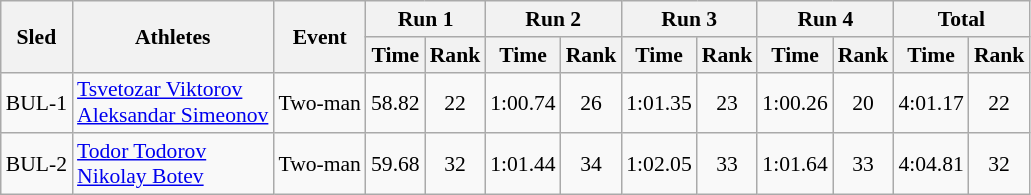<table class="wikitable" border="1" style="font-size:90%">
<tr>
<th rowspan="2">Sled</th>
<th rowspan="2">Athletes</th>
<th rowspan="2">Event</th>
<th colspan="2">Run 1</th>
<th colspan="2">Run 2</th>
<th colspan="2">Run 3</th>
<th colspan="2">Run 4</th>
<th colspan="2">Total</th>
</tr>
<tr>
<th>Time</th>
<th>Rank</th>
<th>Time</th>
<th>Rank</th>
<th>Time</th>
<th>Rank</th>
<th>Time</th>
<th>Rank</th>
<th>Time</th>
<th>Rank</th>
</tr>
<tr>
<td align="center">BUL-1</td>
<td><a href='#'>Tsvetozar Viktorov</a><br><a href='#'>Aleksandar Simeonov</a></td>
<td>Two-man</td>
<td align="center">58.82</td>
<td align="center">22</td>
<td align="center">1:00.74</td>
<td align="center">26</td>
<td align="center">1:01.35</td>
<td align="center">23</td>
<td align="center">1:00.26</td>
<td align="center">20</td>
<td align="center">4:01.17</td>
<td align="center">22</td>
</tr>
<tr>
<td align="center">BUL-2</td>
<td><a href='#'>Todor Todorov</a><br><a href='#'>Nikolay Botev</a></td>
<td>Two-man</td>
<td align="center">59.68</td>
<td align="center">32</td>
<td align="center">1:01.44</td>
<td align="center">34</td>
<td align="center">1:02.05</td>
<td align="center">33</td>
<td align="center">1:01.64</td>
<td align="center">33</td>
<td align="center">4:04.81</td>
<td align="center">32</td>
</tr>
</table>
